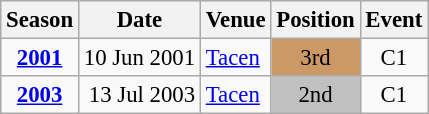<table class="wikitable" style="text-align:center; font-size:95%;">
<tr>
<th>Season</th>
<th>Date</th>
<th>Venue</th>
<th>Position</th>
<th>Event</th>
</tr>
<tr>
<td><strong><a href='#'>2001</a></strong></td>
<td align=right>10 Jun 2001</td>
<td align=left><a href='#'>Tacen</a></td>
<td bgcolor=cc9966>3rd</td>
<td>C1</td>
</tr>
<tr>
<td><strong><a href='#'>2003</a></strong></td>
<td align=right>13 Jul 2003</td>
<td align=left><a href='#'>Tacen</a></td>
<td bgcolor=silver>2nd</td>
<td>C1</td>
</tr>
</table>
